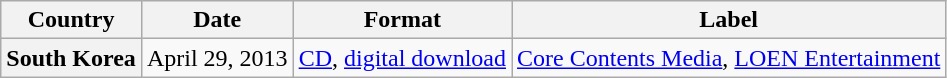<table class="wikitable plainrowheaders">
<tr>
<th scope="col">Country</th>
<th>Date</th>
<th>Format</th>
<th>Label</th>
</tr>
<tr>
<th scope="row">South Korea</th>
<td>April 29, 2013</td>
<td><a href='#'>CD</a>, <a href='#'>digital download</a></td>
<td><a href='#'>Core Contents Media</a>, <a href='#'>LOEN Entertainment</a></td>
</tr>
</table>
